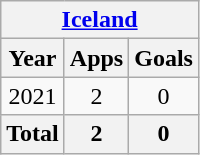<table class="wikitable" style="text-align:center">
<tr>
<th colspan=3><a href='#'>Iceland</a></th>
</tr>
<tr>
<th>Year</th>
<th>Apps</th>
<th>Goals</th>
</tr>
<tr>
<td>2021</td>
<td>2</td>
<td>0</td>
</tr>
<tr>
<th>Total</th>
<th>2</th>
<th>0</th>
</tr>
</table>
